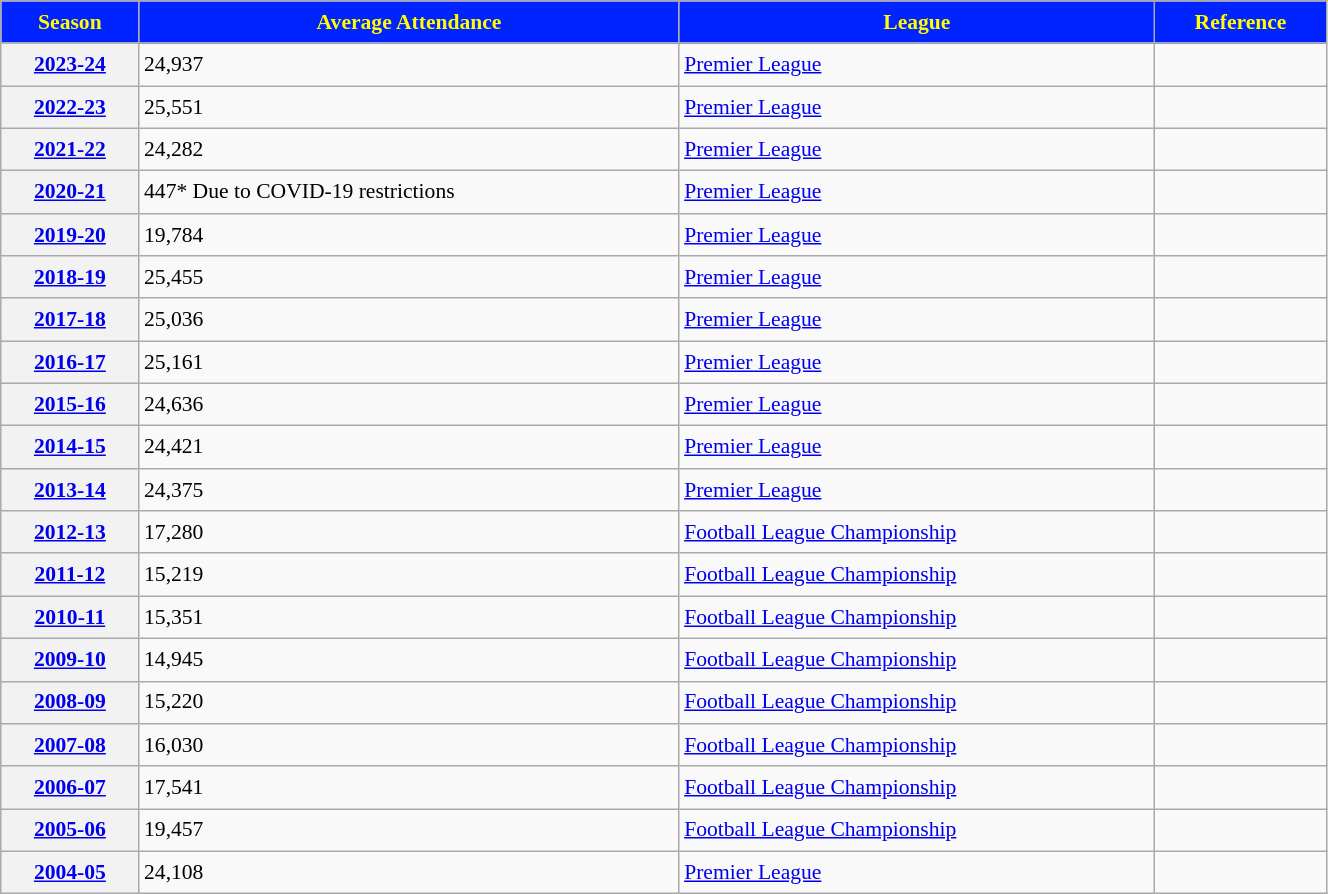<table class="wikitable sortable" style="font-size:90%;width:70%;border:0px;text-align:left;line-height:150%;">
<tr>
<th style="background: #0023FF; color: #FFFF00">Season</th>
<th style="background: #0023FF; color: #FFFF00">Average Attendance</th>
<th style="background: #0023FF; color: #FFFF00">League</th>
<th style="background: #0023FF; color: #FFFF00">Reference</th>
</tr>
<tr>
<th><a href='#'>2023-24</a></th>
<td>24,937</td>
<td><a href='#'>Premier League</a></td>
<td></td>
</tr>
<tr>
<th><a href='#'>2022-23</a></th>
<td>25,551</td>
<td><a href='#'>Premier League</a></td>
<td></td>
</tr>
<tr>
<th><a href='#'>2021-22</a></th>
<td>24,282</td>
<td><a href='#'>Premier League</a></td>
<td></td>
</tr>
<tr>
<th><a href='#'>2020-21</a></th>
<td>447* Due to COVID-19 restrictions</td>
<td><a href='#'>Premier League</a></td>
<td></td>
</tr>
<tr>
<th><a href='#'>2019-20</a></th>
<td>19,784</td>
<td><a href='#'>Premier League</a></td>
<td></td>
</tr>
<tr>
<th><a href='#'>2018-19</a></th>
<td>25,455</td>
<td><a href='#'>Premier League</a></td>
<td></td>
</tr>
<tr>
<th><a href='#'>2017-18</a></th>
<td>25,036</td>
<td><a href='#'>Premier League</a></td>
<td></td>
</tr>
<tr>
<th><a href='#'>2016-17</a></th>
<td>25,161</td>
<td><a href='#'>Premier League</a></td>
<td></td>
</tr>
<tr>
<th><a href='#'>2015-16</a></th>
<td>24,636</td>
<td><a href='#'>Premier League</a></td>
<td></td>
</tr>
<tr>
<th><a href='#'>2014-15</a></th>
<td>24,421</td>
<td><a href='#'>Premier League</a></td>
<td></td>
</tr>
<tr>
<th><a href='#'>2013-14</a></th>
<td>24,375</td>
<td><a href='#'>Premier League</a></td>
<td></td>
</tr>
<tr>
<th><a href='#'>2012-13</a></th>
<td>17,280</td>
<td><a href='#'>Football League Championship</a></td>
<td></td>
</tr>
<tr>
<th><a href='#'>2011-12</a></th>
<td>15,219</td>
<td><a href='#'>Football League Championship</a></td>
<td></td>
</tr>
<tr>
<th><a href='#'>2010-11</a></th>
<td>15,351</td>
<td><a href='#'>Football League Championship</a></td>
<td></td>
</tr>
<tr>
<th><a href='#'>2009-10</a></th>
<td>14,945</td>
<td><a href='#'>Football League Championship</a></td>
<td></td>
</tr>
<tr>
<th><a href='#'>2008-09</a></th>
<td>15,220</td>
<td><a href='#'>Football League Championship</a></td>
<td></td>
</tr>
<tr>
<th><a href='#'>2007-08</a></th>
<td>16,030</td>
<td><a href='#'>Football League Championship</a></td>
<td></td>
</tr>
<tr>
<th><a href='#'>2006-07</a></th>
<td>17,541</td>
<td><a href='#'>Football League Championship</a></td>
<td></td>
</tr>
<tr>
<th><a href='#'>2005-06</a></th>
<td>19,457</td>
<td><a href='#'>Football League Championship</a></td>
<td></td>
</tr>
<tr>
<th><a href='#'>2004-05</a></th>
<td>24,108</td>
<td><a href='#'>Premier League</a></td>
<td></td>
</tr>
</table>
